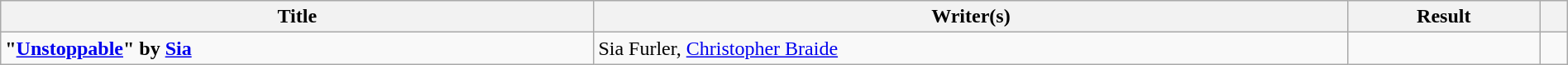<table class="wikitable" width=100%>
<tr>
<th scope="col">Title</th>
<th scope="col">Writer(s)</th>
<th scope="col">Result</th>
<th scope="col"></th>
</tr>
<tr>
<td><strong>"<a href='#'>Unstoppable</a>" by <a href='#'>Sia</a></strong></td>
<td>Sia Furler, <a href='#'>Christopher Braide</a></td>
<td></td>
<td></td>
</tr>
</table>
